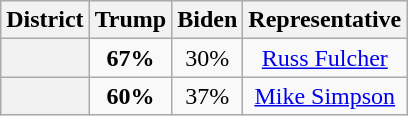<table class=wikitable>
<tr>
<th>District</th>
<th>Trump</th>
<th>Biden</th>
<th>Representative</th>
</tr>
<tr align=center>
<th></th>
<td><strong>67%</strong></td>
<td>30%</td>
<td><a href='#'>Russ Fulcher</a></td>
</tr>
<tr align=center>
<th></th>
<td><strong>60%</strong></td>
<td>37%</td>
<td><a href='#'>Mike Simpson</a></td>
</tr>
</table>
